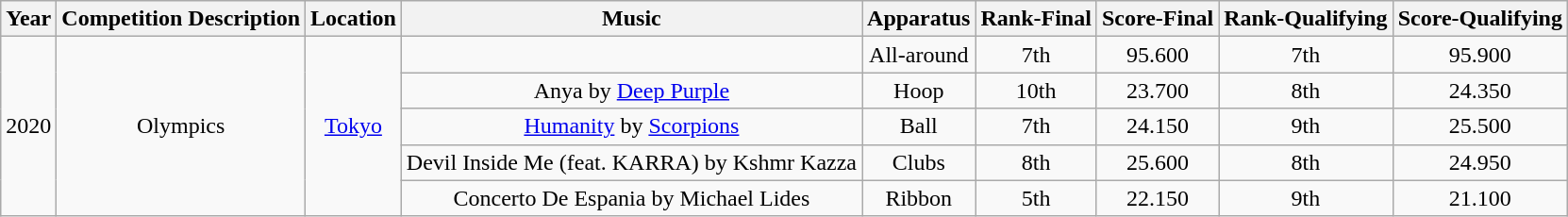<table class="wikitable" style="text-align:center">
<tr>
<th>Year</th>
<th>Competition Description</th>
<th>Location</th>
<th>Music</th>
<th>Apparatus</th>
<th>Rank-Final</th>
<th>Score-Final</th>
<th>Rank-Qualifying</th>
<th>Score-Qualifying</th>
</tr>
<tr>
<td rowspan="5">2020</td>
<td rowspan="5">Olympics</td>
<td rowspan="5"><a href='#'>Tokyo</a></td>
<td></td>
<td>All-around</td>
<td>7th</td>
<td>95.600</td>
<td>7th</td>
<td>95.900</td>
</tr>
<tr>
<td>Anya by <a href='#'>Deep Purple</a></td>
<td>Hoop</td>
<td>10th</td>
<td>23.700</td>
<td>8th</td>
<td>24.350</td>
</tr>
<tr>
<td><a href='#'>Humanity</a> by <a href='#'>Scorpions</a></td>
<td>Ball</td>
<td>7th</td>
<td>24.150</td>
<td>9th</td>
<td>25.500</td>
</tr>
<tr>
<td>Devil Inside Me (feat. KARRA) by Kshmr Kazza</td>
<td>Clubs</td>
<td>8th</td>
<td>25.600</td>
<td>8th</td>
<td>24.950</td>
</tr>
<tr>
<td>Concerto De Espania by Michael Lides</td>
<td>Ribbon</td>
<td>5th</td>
<td>22.150</td>
<td>9th</td>
<td>21.100</td>
</tr>
</table>
